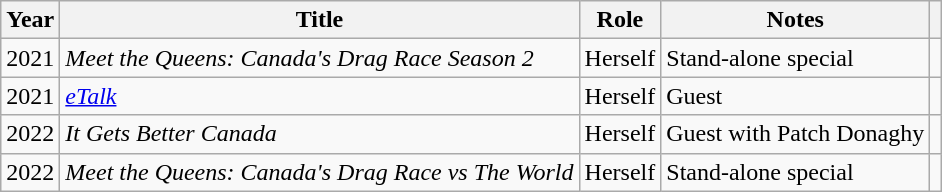<table class="wikitable plainrowheaders sortable">
<tr>
<th scope="col">Year</th>
<th scope="col">Title</th>
<th scope="col">Role</th>
<th scope="col">Notes</th>
<th style="text-align: center;" class="unsortable"></th>
</tr>
<tr>
<td>2021</td>
<td><em>Meet the Queens: Canada's Drag Race Season 2</em></td>
<td>Herself</td>
<td>Stand-alone special</td>
<td style="text-align: center;"></td>
</tr>
<tr>
<td>2021</td>
<td><em><a href='#'>eTalk</a></em></td>
<td>Herself</td>
<td>Guest</td>
<td style="text-align: center;"></td>
</tr>
<tr>
<td>2022</td>
<td><em>It Gets Better Canada</em></td>
<td>Herself</td>
<td>Guest with Patch Donaghy</td>
<td style="text-align: center;"></td>
</tr>
<tr>
<td>2022</td>
<td><em>Meet the Queens: Canada's Drag Race vs The World</em></td>
<td>Herself</td>
<td>Stand-alone special</td>
<td style="text-align: center;"></td>
</tr>
</table>
